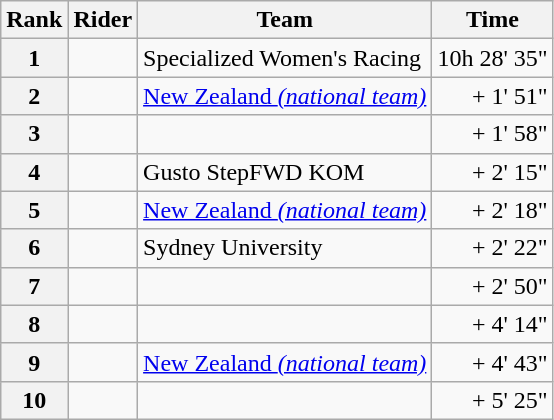<table class="wikitable" margin-bottom:0;">
<tr>
<th scope="col">Rank</th>
<th scope="col">Rider</th>
<th scope="col">Team</th>
<th scope="col">Time</th>
</tr>
<tr>
<th scope="row">1</th>
<td> </td>
<td>Specialized Women's Racing</td>
<td align="right">10h 28' 35"</td>
</tr>
<tr>
<th scope="row">2</th>
<td></td>
<td><a href='#'>New Zealand <em>(national team)</em></a></td>
<td align="right">+ 1' 51"</td>
</tr>
<tr>
<th scope="row">3</th>
<td></td>
<td></td>
<td align="right">+ 1' 58"</td>
</tr>
<tr>
<th scope="row">4</th>
<td></td>
<td>Gusto StepFWD KOM</td>
<td align="right">+ 2' 15"</td>
</tr>
<tr>
<th scope="row">5</th>
<td></td>
<td><a href='#'>New Zealand <em>(national team)</em></a></td>
<td align="right">+ 2' 18"</td>
</tr>
<tr>
<th scope="row">6</th>
<td></td>
<td>Sydney University</td>
<td align="right">+ 2' 22"</td>
</tr>
<tr>
<th scope="row">7</th>
<td></td>
<td></td>
<td align="right">+ 2' 50"</td>
</tr>
<tr>
<th scope="row">8</th>
<td></td>
<td></td>
<td align="right">+ 4' 14"</td>
</tr>
<tr>
<th scope="row">9</th>
<td></td>
<td><a href='#'>New Zealand <em>(national team)</em></a></td>
<td align="right">+ 4' 43"</td>
</tr>
<tr>
<th scope="row">10</th>
<td> </td>
<td></td>
<td align="right">+ 5' 25"</td>
</tr>
</table>
